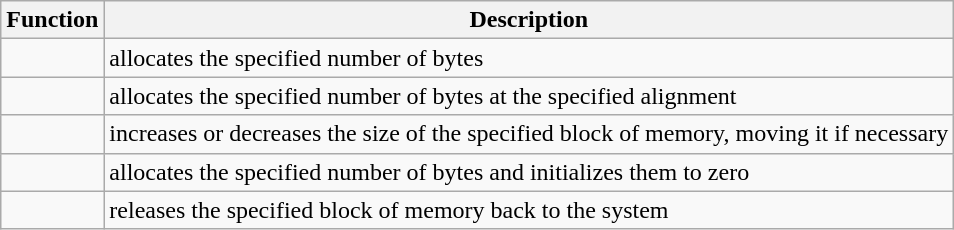<table class="wikitable">
<tr>
<th>Function</th>
<th>Description</th>
</tr>
<tr>
<td></td>
<td>allocates the specified number of bytes</td>
</tr>
<tr>
<td></td>
<td>allocates the specified number of bytes at the specified alignment</td>
</tr>
<tr>
<td></td>
<td>increases or decreases the size of the specified block of memory, moving it if necessary</td>
</tr>
<tr>
<td></td>
<td>allocates the specified number of bytes and initializes them to zero</td>
</tr>
<tr>
<td></td>
<td>releases the specified block of memory back to the system</td>
</tr>
</table>
